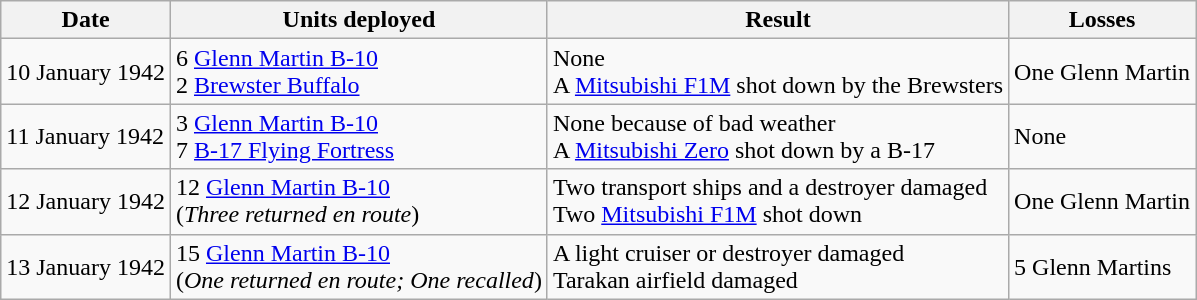<table class="wikitable">
<tr>
<th>Date</th>
<th>Units deployed</th>
<th>Result</th>
<th>Losses</th>
</tr>
<tr>
<td>10 January 1942</td>
<td>6 <a href='#'>Glenn Martin B-10</a><br>2 <a href='#'>Brewster Buffalo</a></td>
<td>None<br>A <a href='#'>Mitsubishi F1M</a> shot down by the Brewsters</td>
<td>One Glenn Martin</td>
</tr>
<tr>
<td>11 January 1942</td>
<td>3 <a href='#'>Glenn Martin B-10</a><br>7 <a href='#'>B-17 Flying Fortress</a></td>
<td>None because of bad weather<br>A <a href='#'>Mitsubishi Zero</a> shot down by a B-17</td>
<td>None</td>
</tr>
<tr>
<td>12 January 1942</td>
<td>12 <a href='#'>Glenn Martin B-10</a><br>(<em>Three returned en route</em>)</td>
<td>Two transport ships and a destroyer damaged<br>Two <a href='#'>Mitsubishi F1M</a> shot down</td>
<td>One Glenn Martin</td>
</tr>
<tr>
<td>13 January 1942</td>
<td>15 <a href='#'>Glenn Martin B-10</a><br>(<em>One returned en route; One recalled</em>)</td>
<td>A light cruiser or destroyer damaged<br>Tarakan airfield damaged</td>
<td>5 Glenn Martins</td>
</tr>
</table>
